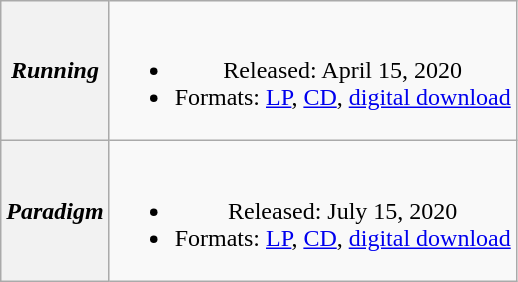<table class="wikitable plainrowheaders" style="text-align:center;">
<tr>
<th scope="row"><em>Running</em></th>
<td><br><ul><li>Released: April 15, 2020</li><li>Formats: <a href='#'>LP</a>, <a href='#'>CD</a>, <a href='#'>digital download</a></li></ul></td>
</tr>
<tr>
<th scope="row"><em>Paradigm</em></th>
<td><br><ul><li>Released: July 15, 2020</li><li>Formats: <a href='#'>LP</a>, <a href='#'>CD</a>, <a href='#'>digital download</a></li></ul></td>
</tr>
</table>
